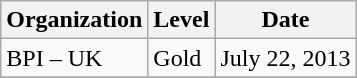<table class="wikitable">
<tr>
<th align="left">Organization</th>
<th align="left">Level</th>
<th align="left">Date</th>
</tr>
<tr>
<td align="left">BPI – UK</td>
<td align="left">Gold</td>
<td align="left">July 22, 2013</td>
</tr>
<tr>
</tr>
</table>
